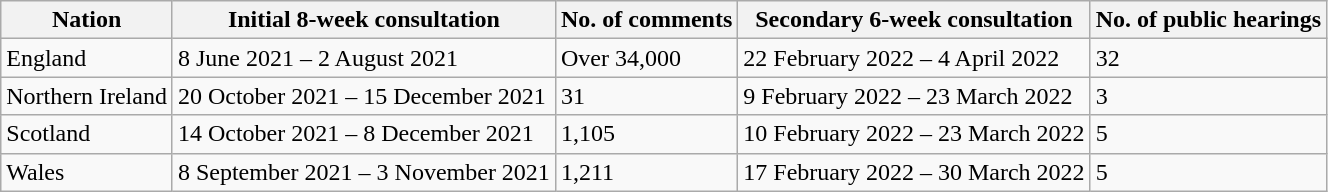<table class="wikitable">
<tr>
<th>Nation</th>
<th>Initial 8-week consultation</th>
<th>No. of comments</th>
<th>Secondary 6-week consultation</th>
<th>No. of public hearings</th>
</tr>
<tr>
<td>England</td>
<td>8 June 2021 – 2 August 2021</td>
<td>Over 34,000</td>
<td>22 February 2022 – 4 April 2022</td>
<td>32</td>
</tr>
<tr>
<td>Northern Ireland</td>
<td>20 October 2021 – 15 December 2021</td>
<td>31</td>
<td>9 February 2022 – 23 March 2022</td>
<td>3</td>
</tr>
<tr>
<td>Scotland</td>
<td>14 October 2021 – 8 December 2021</td>
<td>1,105</td>
<td>10 February 2022 – 23 March 2022</td>
<td>5</td>
</tr>
<tr>
<td>Wales</td>
<td>8 September 2021 – 3 November 2021</td>
<td>1,211</td>
<td>17 February 2022 – 30 March 2022</td>
<td>5</td>
</tr>
</table>
